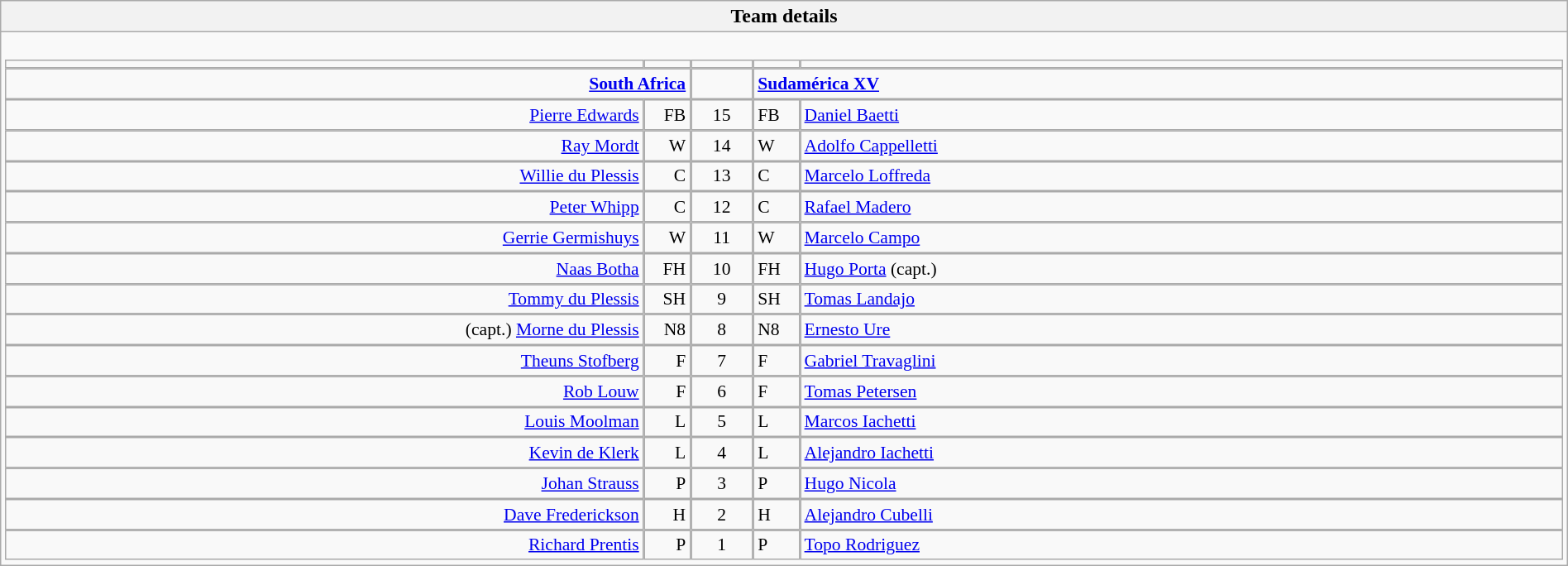<table style="width:100%" class="wikitable collapsible collapsed">
<tr>
<th>Team details</th>
</tr>
<tr>
<td><br><table width="100%" style="font-size: 90%; " cellspacing="0" cellpadding="0" align=center>
<tr>
<td width=41%; text-align=right></td>
<td width=3%; text-align:right></td>
<td width=4%; text-align:center></td>
<td width=3%; text-align:left></td>
<td width=49%; text-align:left></td>
</tr>
<tr>
<td colspan=2; align=right><strong><a href='#'>South Africa</a></strong></td>
<td></td>
<td colspan=2;><strong><a href='#'>Sudamérica XV</a></strong></td>
</tr>
<tr>
<td align=right><a href='#'>Pierre Edwards</a></td>
<td align=right>FB</td>
<td align=center>15</td>
<td>FB</td>
<td><a href='#'>Daniel Baetti</a></td>
</tr>
<tr>
<td align=right><a href='#'>Ray Mordt</a></td>
<td align=right>W</td>
<td align=center>14</td>
<td>W</td>
<td><a href='#'>Adolfo Cappelletti</a></td>
</tr>
<tr>
<td align=right><a href='#'>Willie du Plessis</a></td>
<td align=right>C</td>
<td align=center>13</td>
<td>C</td>
<td><a href='#'>Marcelo Loffreda</a></td>
</tr>
<tr>
<td align=right><a href='#'>Peter Whipp</a></td>
<td align=right>C</td>
<td align=center>12</td>
<td>C</td>
<td><a href='#'>Rafael Madero</a></td>
</tr>
<tr>
<td align=right><a href='#'>Gerrie Germishuys</a></td>
<td align=right>W</td>
<td align=center>11</td>
<td>W</td>
<td><a href='#'>Marcelo Campo</a></td>
</tr>
<tr>
<td align=right><a href='#'>Naas Botha</a></td>
<td align=right>FH</td>
<td align=center>10</td>
<td>FH</td>
<td><a href='#'>Hugo Porta</a> (capt.)</td>
</tr>
<tr>
<td align=right><a href='#'>Tommy du Plessis</a></td>
<td align=right>SH</td>
<td align=center>9</td>
<td>SH</td>
<td><a href='#'>Tomas Landajo</a></td>
</tr>
<tr>
<td align=right>(capt.) <a href='#'>Morne du Plessis</a></td>
<td align=right>N8</td>
<td align=center>8</td>
<td>N8</td>
<td><a href='#'>Ernesto Ure</a></td>
</tr>
<tr>
<td align=right><a href='#'>Theuns Stofberg</a></td>
<td align=right>F</td>
<td align=center>7</td>
<td>F</td>
<td><a href='#'>Gabriel Travaglini</a></td>
</tr>
<tr>
<td align=right><a href='#'>Rob Louw</a></td>
<td align=right>F</td>
<td align=center>6</td>
<td>F</td>
<td><a href='#'>Tomas Petersen</a></td>
</tr>
<tr>
<td align=right><a href='#'>Louis Moolman</a></td>
<td align=right>L</td>
<td align=center>5</td>
<td>L</td>
<td><a href='#'>Marcos Iachetti</a></td>
</tr>
<tr>
<td align=right><a href='#'>Kevin de Klerk</a></td>
<td align=right>L</td>
<td align=center>4</td>
<td>L</td>
<td><a href='#'>Alejandro Iachetti</a></td>
</tr>
<tr>
<td align=right><a href='#'>Johan Strauss</a></td>
<td align=right>P</td>
<td align=center>3</td>
<td>P</td>
<td><a href='#'>Hugo Nicola</a></td>
</tr>
<tr>
<td align=right><a href='#'>Dave Frederickson</a></td>
<td align=right>H</td>
<td align=center>2</td>
<td>H</td>
<td><a href='#'>Alejandro Cubelli</a></td>
</tr>
<tr>
<td align=right><a href='#'>Richard Prentis</a></td>
<td align=right>P</td>
<td align=center>1</td>
<td>P</td>
<td><a href='#'>Topo Rodriguez</a></td>
</tr>
</table>
</td>
</tr>
</table>
